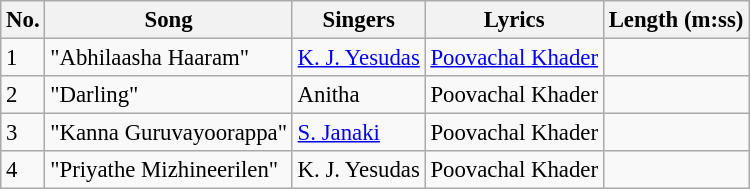<table class="wikitable" style="font-size:95%;">
<tr>
<th>No.</th>
<th>Song</th>
<th>Singers</th>
<th>Lyrics</th>
<th>Length (m:ss)</th>
</tr>
<tr>
<td>1</td>
<td>"Abhilaasha Haaram"</td>
<td><a href='#'>K. J. Yesudas</a></td>
<td><a href='#'>Poovachal Khader</a></td>
<td></td>
</tr>
<tr>
<td>2</td>
<td>"Darling"</td>
<td>Anitha</td>
<td>Poovachal Khader</td>
<td></td>
</tr>
<tr>
<td>3</td>
<td>"Kanna Guruvayoorappa"</td>
<td><a href='#'>S. Janaki</a></td>
<td>Poovachal Khader</td>
<td></td>
</tr>
<tr>
<td>4</td>
<td>"Priyathe Mizhineerilen"</td>
<td>K. J. Yesudas</td>
<td>Poovachal Khader</td>
<td></td>
</tr>
</table>
